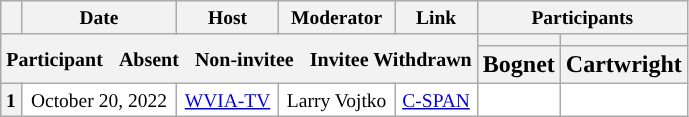<table class="wikitable" style="text-align:center;">
<tr style="font-size:small;">
<th scope="col"></th>
<th scope="col">Date</th>
<th scope="col">Host</th>
<th scope="col">Moderator</th>
<th scope="col">Link</th>
<th scope="col" colspan="5">Participants</th>
</tr>
<tr>
<th colspan="5" rowspan="2"> <small>Participant  </small> <small>Absent  </small> <small>Non-invitee  </small> <small>Invitee Withdrawn</small></th>
<th scope="col" style="background:"></th>
<th scope="col" style="background:"></th>
</tr>
<tr>
<th scope="col">Bognet</th>
<th scope="col">Cartwright</th>
</tr>
<tr style="background:#fff; font-size:small;">
<th scope="row">1</th>
<td style="white-space:nowrap;">October 20, 2022</td>
<td style="white-space:nowrap;"><a href='#'>WVIA-TV</a></td>
<td style="white-space:nowrap;">Larry Vojtko</td>
<td style="white-space:nowrap;"><a href='#'>C-SPAN</a></td>
<td></td>
<td></td>
</tr>
</table>
